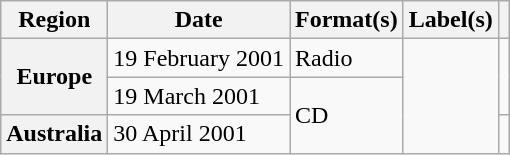<table class="wikitable plainrowheaders">
<tr>
<th scope="col">Region</th>
<th scope="col">Date</th>
<th scope="col">Format(s)</th>
<th scope="col">Label(s)</th>
<th scope="col"></th>
</tr>
<tr>
<th scope="row" rowspan="2">Europe</th>
<td>19 February 2001</td>
<td>Radio</td>
<td rowspan="3"></td>
<td rowspan="2"></td>
</tr>
<tr>
<td>19 March 2001</td>
<td rowspan="2">CD</td>
</tr>
<tr>
<th scope="row">Australia</th>
<td>30 April 2001</td>
<td></td>
</tr>
</table>
